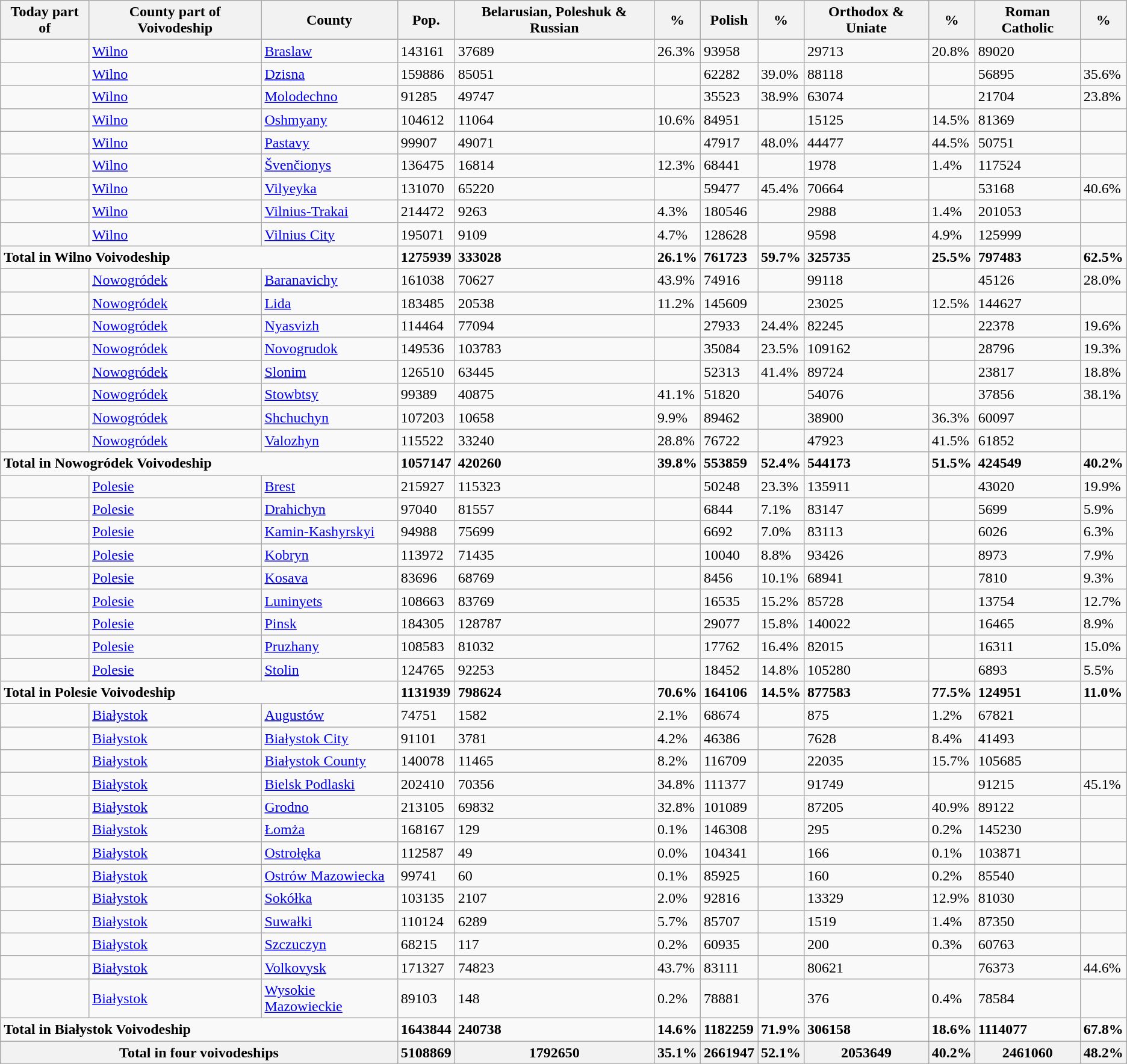<table class="wikitable sortable mw-collapsible">
<tr>
<th>Today part of</th>
<th>County part of Voivodeship</th>
<th>County</th>
<th>Pop.</th>
<th><strong>Belarusian, Poleshuk & Russian</strong></th>
<th>%</th>
<th>Polish</th>
<th>%</th>
<th>Orthodox & Uniate</th>
<th>%</th>
<th>Roman Catholic</th>
<th>%</th>
</tr>
<tr>
<td> </td>
<td><a href='#'>Wilno</a></td>
<td><a href='#'>Braslaw</a></td>
<td>143161</td>
<td>37689</td>
<td>26.3%</td>
<td>93958</td>
<td></td>
<td>29713</td>
<td>20.8%</td>
<td>89020</td>
<td></td>
</tr>
<tr>
<td></td>
<td><a href='#'>Wilno</a></td>
<td><a href='#'>Dzisna</a></td>
<td>159886</td>
<td>85051</td>
<td></td>
<td>62282</td>
<td>39.0%</td>
<td>88118</td>
<td></td>
<td>56895</td>
<td>35.6%</td>
</tr>
<tr>
<td></td>
<td><a href='#'>Wilno</a></td>
<td><a href='#'>Molodechno</a></td>
<td>91285</td>
<td>49747</td>
<td></td>
<td>35523</td>
<td>38.9%</td>
<td>63074</td>
<td></td>
<td>21704</td>
<td>23.8%</td>
</tr>
<tr>
<td></td>
<td><a href='#'>Wilno</a></td>
<td><a href='#'>Oshmyany</a></td>
<td>104612</td>
<td>11064</td>
<td>10.6%</td>
<td>84951</td>
<td></td>
<td>15125</td>
<td>14.5%</td>
<td>81369</td>
<td></td>
</tr>
<tr>
<td></td>
<td><a href='#'>Wilno</a></td>
<td><a href='#'>Pastavy</a></td>
<td>99907</td>
<td>49071</td>
<td></td>
<td>47917</td>
<td>48.0%</td>
<td>44477</td>
<td>44.5%</td>
<td>50751</td>
<td></td>
</tr>
<tr>
<td> </td>
<td><a href='#'>Wilno</a></td>
<td><a href='#'>Švenčionys</a></td>
<td>136475</td>
<td>16814</td>
<td>12.3%</td>
<td>68441</td>
<td></td>
<td>1978</td>
<td>1.4%</td>
<td>117524</td>
<td> </td>
</tr>
<tr>
<td></td>
<td><a href='#'>Wilno</a></td>
<td><a href='#'>Vilyeyka</a></td>
<td>131070</td>
<td>65220</td>
<td></td>
<td>59477</td>
<td>45.4%</td>
<td>70664</td>
<td></td>
<td>53168</td>
<td>40.6%</td>
</tr>
<tr>
<td> </td>
<td><a href='#'>Wilno</a></td>
<td><a href='#'>Vilnius-Trakai</a></td>
<td>214472</td>
<td>9263</td>
<td>4.3%</td>
<td>180546</td>
<td></td>
<td>2988</td>
<td>1.4%</td>
<td>201053</td>
<td></td>
</tr>
<tr>
<td></td>
<td><a href='#'>Wilno</a></td>
<td><a href='#'>Vilnius City</a></td>
<td>195071</td>
<td>9109</td>
<td>4.7%</td>
<td>128628</td>
<td></td>
<td>9598</td>
<td>4.9%</td>
<td>125999</td>
<td></td>
</tr>
<tr>
<td colspan="3"><strong>Total in Wilno Voivodeship</strong></td>
<td><strong>1275939</strong></td>
<td><strong>333028</strong></td>
<td><strong>26.1%</strong></td>
<td><strong>761723</strong></td>
<td><strong>59.7%</strong></td>
<td><strong>325735</strong></td>
<td><strong>25.5%</strong></td>
<td><strong>797483</strong></td>
<td><strong>62.5%</strong></td>
</tr>
<tr>
<td></td>
<td><a href='#'>Nowogródek</a></td>
<td><a href='#'>Baranavichy</a></td>
<td>161038</td>
<td>70627</td>
<td>43.9%</td>
<td>74916</td>
<td></td>
<td>99118</td>
<td></td>
<td>45126</td>
<td>28.0%</td>
</tr>
<tr>
<td></td>
<td><a href='#'>Nowogródek</a></td>
<td><a href='#'>Lida</a></td>
<td>183485</td>
<td>20538</td>
<td>11.2%</td>
<td>145609</td>
<td></td>
<td>23025</td>
<td>12.5%</td>
<td>144627</td>
<td></td>
</tr>
<tr>
<td></td>
<td><a href='#'>Nowogródek</a></td>
<td><a href='#'>Nyasvizh</a></td>
<td>114464</td>
<td>77094</td>
<td></td>
<td>27933</td>
<td>24.4%</td>
<td>82245</td>
<td></td>
<td>22378</td>
<td>19.6%</td>
</tr>
<tr>
<td></td>
<td><a href='#'>Nowogródek</a></td>
<td><a href='#'>Novogrudok</a></td>
<td>149536</td>
<td>103783</td>
<td></td>
<td>35084</td>
<td>23.5%</td>
<td>109162</td>
<td></td>
<td>28796</td>
<td>19.3%</td>
</tr>
<tr>
<td></td>
<td><a href='#'>Nowogródek</a></td>
<td><a href='#'>Slonim</a></td>
<td>126510</td>
<td>63445</td>
<td></td>
<td>52313</td>
<td>41.4%</td>
<td>89724</td>
<td></td>
<td>23817</td>
<td>18.8%</td>
</tr>
<tr>
<td></td>
<td><a href='#'>Nowogródek</a></td>
<td><a href='#'>Stowbtsy</a></td>
<td>99389</td>
<td>40875</td>
<td>41.1%</td>
<td>51820</td>
<td></td>
<td>54076</td>
<td></td>
<td>37856</td>
<td>38.1%</td>
</tr>
<tr>
<td></td>
<td><a href='#'>Nowogródek</a></td>
<td><a href='#'>Shchuchyn</a></td>
<td>107203</td>
<td>10658</td>
<td>9.9%</td>
<td>89462</td>
<td></td>
<td>38900</td>
<td>36.3%</td>
<td>60097</td>
<td></td>
</tr>
<tr>
<td></td>
<td><a href='#'>Nowogródek</a></td>
<td><a href='#'>Valozhyn</a></td>
<td>115522</td>
<td>33240</td>
<td>28.8%</td>
<td>76722</td>
<td></td>
<td>47923</td>
<td>41.5%</td>
<td>61852</td>
<td></td>
</tr>
<tr>
<td colspan="3"><strong>Total in Nowogródek Voivodeship</strong></td>
<td><strong>1057147</strong></td>
<td><strong>420260</strong></td>
<td><strong>39.8%</strong></td>
<td><strong>553859</strong></td>
<td><strong>52.4%</strong></td>
<td><strong>544173</strong></td>
<td><strong>51.5%</strong></td>
<td><strong>424549</strong></td>
<td><strong>40.2%</strong></td>
</tr>
<tr>
<td></td>
<td><a href='#'>Polesie</a></td>
<td><a href='#'>Brest</a></td>
<td>215927</td>
<td>115323</td>
<td></td>
<td>50248</td>
<td>23.3%</td>
<td>135911</td>
<td></td>
<td>43020</td>
<td>19.9%</td>
</tr>
<tr>
<td></td>
<td><a href='#'>Polesie</a></td>
<td><a href='#'>Drahichyn</a></td>
<td>97040</td>
<td>81557</td>
<td></td>
<td>6844</td>
<td>7.1%</td>
<td>83147</td>
<td></td>
<td>5699</td>
<td>5.9%</td>
</tr>
<tr>
<td> </td>
<td><a href='#'>Polesie</a></td>
<td><a href='#'>Kamin-Kashyrskyi</a></td>
<td>94988</td>
<td>75699</td>
<td></td>
<td>6692</td>
<td>7.0%</td>
<td>83113</td>
<td></td>
<td>6026</td>
<td>6.3%</td>
</tr>
<tr>
<td></td>
<td><a href='#'>Polesie</a></td>
<td><a href='#'>Kobryn</a></td>
<td>113972</td>
<td>71435</td>
<td></td>
<td>10040</td>
<td>8.8%</td>
<td>93426</td>
<td></td>
<td>8973</td>
<td>7.9%</td>
</tr>
<tr>
<td></td>
<td><a href='#'>Polesie</a></td>
<td><a href='#'>Kosava</a></td>
<td>83696</td>
<td>68769</td>
<td></td>
<td>8456</td>
<td>10.1%</td>
<td>68941</td>
<td></td>
<td>7810</td>
<td>9.3%</td>
</tr>
<tr>
<td></td>
<td><a href='#'>Polesie</a></td>
<td><a href='#'>Luninyets</a></td>
<td>108663</td>
<td>83769</td>
<td></td>
<td>16535</td>
<td>15.2%</td>
<td>85728</td>
<td></td>
<td>13754</td>
<td>12.7%</td>
</tr>
<tr>
<td></td>
<td><a href='#'>Polesie</a></td>
<td><a href='#'>Pinsk</a></td>
<td>184305</td>
<td>128787</td>
<td></td>
<td>29077</td>
<td>15.8%</td>
<td>140022</td>
<td></td>
<td>16465</td>
<td>8.9%</td>
</tr>
<tr>
<td></td>
<td><a href='#'>Polesie</a></td>
<td><a href='#'>Pruzhany</a></td>
<td>108583</td>
<td>81032</td>
<td></td>
<td>17762</td>
<td>16.4%</td>
<td>82015</td>
<td></td>
<td>16311</td>
<td>15.0%</td>
</tr>
<tr>
<td> </td>
<td><a href='#'>Polesie</a></td>
<td><a href='#'>Stolin</a></td>
<td>124765</td>
<td>92253</td>
<td></td>
<td>18452</td>
<td>14.8%</td>
<td>105280</td>
<td></td>
<td>6893</td>
<td>5.5%</td>
</tr>
<tr>
<td colspan="3"><strong>Total in Polesie Voivodeship</strong></td>
<td><strong>1131939</strong></td>
<td><strong>798624</strong></td>
<td><strong>70.6%</strong></td>
<td><strong>164106</strong></td>
<td><strong>14.5%</strong></td>
<td><strong>877583</strong></td>
<td><strong>77.5%</strong></td>
<td><strong>124951</strong></td>
<td><strong>11.0%</strong></td>
</tr>
<tr>
<td></td>
<td><a href='#'>Białystok</a></td>
<td><a href='#'>Augustów</a></td>
<td>74751</td>
<td>1582</td>
<td>2.1%</td>
<td>68674</td>
<td></td>
<td>875</td>
<td>1.2%</td>
<td>67821</td>
<td></td>
</tr>
<tr>
<td></td>
<td><a href='#'>Białystok</a></td>
<td><a href='#'>Białystok City</a></td>
<td>91101</td>
<td>3781</td>
<td>4.2%</td>
<td>46386</td>
<td></td>
<td>7628</td>
<td>8.4%</td>
<td>41493</td>
<td></td>
</tr>
<tr>
<td></td>
<td><a href='#'>Białystok</a></td>
<td><a href='#'>Białystok County</a></td>
<td>140078</td>
<td>11465</td>
<td>8.2%</td>
<td>116709</td>
<td></td>
<td>22035</td>
<td>15.7%</td>
<td>105685</td>
<td></td>
</tr>
<tr>
<td></td>
<td><a href='#'>Białystok</a></td>
<td><a href='#'>Bielsk Podlaski</a></td>
<td>202410</td>
<td>70356</td>
<td>34.8%</td>
<td>111377</td>
<td></td>
<td>91749</td>
<td></td>
<td>91215</td>
<td>45.1%</td>
</tr>
<tr>
<td> </td>
<td><a href='#'>Białystok</a></td>
<td><a href='#'>Grodno</a></td>
<td>213105</td>
<td>69832</td>
<td>32.8%</td>
<td>101089</td>
<td></td>
<td>87205</td>
<td>40.9%</td>
<td>89122</td>
<td> </td>
</tr>
<tr>
<td></td>
<td><a href='#'>Białystok</a></td>
<td><a href='#'>Łomża</a></td>
<td>168167</td>
<td>129</td>
<td>0.1%</td>
<td>146308</td>
<td></td>
<td>295</td>
<td>0.2%</td>
<td>145230</td>
<td></td>
</tr>
<tr>
<td></td>
<td><a href='#'>Białystok</a></td>
<td><a href='#'>Ostrołęka</a></td>
<td>112587</td>
<td>49</td>
<td>0.0%</td>
<td>104341</td>
<td></td>
<td>166</td>
<td>0.1%</td>
<td>103871</td>
<td></td>
</tr>
<tr>
<td></td>
<td><a href='#'>Białystok</a></td>
<td><a href='#'>Ostrów Mazowiecka</a></td>
<td>99741</td>
<td>60</td>
<td>0.1%</td>
<td>85925</td>
<td></td>
<td>160</td>
<td>0.2%</td>
<td>85540</td>
<td></td>
</tr>
<tr>
<td></td>
<td><a href='#'>Białystok</a></td>
<td><a href='#'>Sokółka</a></td>
<td>103135</td>
<td>2107</td>
<td>2.0%</td>
<td>92816</td>
<td></td>
<td>13329</td>
<td>12.9%</td>
<td>81030</td>
<td></td>
</tr>
<tr>
<td></td>
<td><a href='#'>Białystok</a></td>
<td><a href='#'>Suwałki</a></td>
<td>110124</td>
<td>6289</td>
<td>5.7%</td>
<td>85707</td>
<td></td>
<td>1519</td>
<td>1.4%</td>
<td>87350</td>
<td></td>
</tr>
<tr>
<td></td>
<td><a href='#'>Białystok</a></td>
<td><a href='#'>Szczuczyn</a></td>
<td>68215</td>
<td>117</td>
<td>0.2%</td>
<td>60935</td>
<td></td>
<td>200</td>
<td>0.3%</td>
<td>60763</td>
<td></td>
</tr>
<tr>
<td></td>
<td><a href='#'>Białystok</a></td>
<td><a href='#'>Volkovysk</a></td>
<td>171327</td>
<td>74823</td>
<td>43.7%</td>
<td>83111</td>
<td></td>
<td>80621</td>
<td></td>
<td>76373</td>
<td>44.6%</td>
</tr>
<tr>
<td></td>
<td><a href='#'>Białystok</a></td>
<td><a href='#'>Wysokie Mazowieckie</a></td>
<td>89103</td>
<td>148</td>
<td>0.2%</td>
<td>78881</td>
<td></td>
<td>376</td>
<td>0.4%</td>
<td>78584</td>
<td></td>
</tr>
<tr>
<td colspan="3"><strong>Total in Białystok Voivodeship</strong></td>
<td><strong>1643844</strong></td>
<td><strong>240738</strong></td>
<td><strong>14.6%</strong></td>
<td><strong>1182259</strong></td>
<td><strong>71.9%</strong></td>
<td><strong>306158</strong></td>
<td><strong>18.6%</strong></td>
<td><strong>1114077</strong></td>
<td><strong>67.8%</strong></td>
</tr>
<tr>
<th colspan="3"><strong>Total in four voivodeships</strong></th>
<th><strong>5108869</strong></th>
<th><strong>1792650</strong></th>
<th><strong>35.1%</strong></th>
<th><strong>2661947</strong></th>
<th><strong>52.1%</strong></th>
<th><strong>2053649</strong></th>
<th><strong>40.2%</strong></th>
<th><strong>2461060</strong></th>
<th><strong>48.2%</strong></th>
</tr>
</table>
